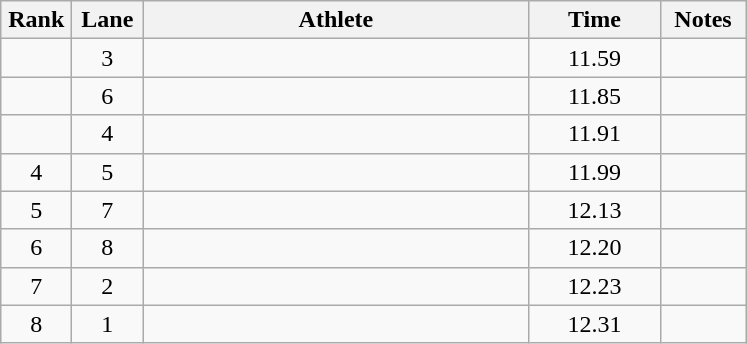<table class="wikitable sortable" style="text-align:center">
<tr>
<th width=40>Rank</th>
<th width=40>Lane</th>
<th width=250>Athlete</th>
<th width=80>Time</th>
<th width=50>Notes</th>
</tr>
<tr>
<td></td>
<td>3</td>
<td align=left></td>
<td>11.59</td>
<td></td>
</tr>
<tr>
<td></td>
<td>6</td>
<td align=left></td>
<td>11.85</td>
<td></td>
</tr>
<tr>
<td></td>
<td>4</td>
<td align=left></td>
<td>11.91</td>
<td></td>
</tr>
<tr>
<td>4</td>
<td>5</td>
<td align=left></td>
<td>11.99</td>
<td></td>
</tr>
<tr>
<td>5</td>
<td>7</td>
<td align=left></td>
<td>12.13</td>
<td></td>
</tr>
<tr>
<td>6</td>
<td>8</td>
<td align=left></td>
<td>12.20</td>
<td></td>
</tr>
<tr>
<td>7</td>
<td>2</td>
<td align=left></td>
<td>12.23</td>
<td></td>
</tr>
<tr>
<td>8</td>
<td>1</td>
<td align=left></td>
<td>12.31</td>
<td></td>
</tr>
</table>
